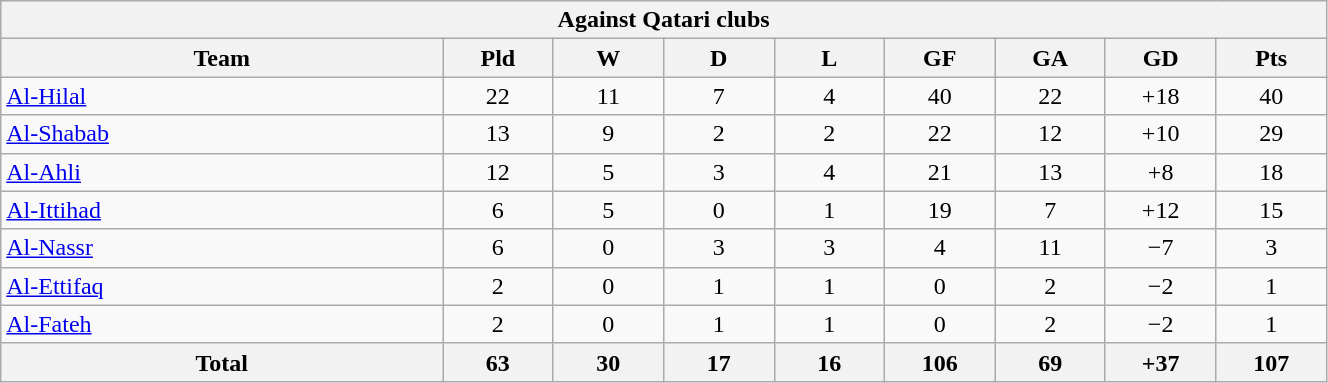<table class="wikitable" style="width:70%; text-align:center;">
<tr>
<th colspan=9>Against Qatari clubs</th>
</tr>
<tr>
<th style="width:20%;">Team</th>
<th width=5%>Pld</th>
<th width=5%>W</th>
<th width=5%>D</th>
<th width=5%>L</th>
<th width=5%>GF</th>
<th width=5%>GA</th>
<th width=5%>GD</th>
<th width=5%>Pts</th>
</tr>
<tr>
<td align=left> <a href='#'>Al-Hilal</a></td>
<td>22</td>
<td>11</td>
<td>7</td>
<td>4</td>
<td>40</td>
<td>22</td>
<td>+18</td>
<td>40</td>
</tr>
<tr>
<td align=left> <a href='#'>Al-Shabab</a></td>
<td>13</td>
<td>9</td>
<td>2</td>
<td>2</td>
<td>22</td>
<td>12</td>
<td>+10</td>
<td>29</td>
</tr>
<tr>
<td align=left> <a href='#'>Al-Ahli</a></td>
<td>12</td>
<td>5</td>
<td>3</td>
<td>4</td>
<td>21</td>
<td>13</td>
<td>+8</td>
<td>18</td>
</tr>
<tr>
<td align=left> <a href='#'>Al-Ittihad</a></td>
<td>6</td>
<td>5</td>
<td>0</td>
<td>1</td>
<td>19</td>
<td>7</td>
<td>+12</td>
<td>15</td>
</tr>
<tr>
<td align=left> <a href='#'>Al-Nassr</a></td>
<td>6</td>
<td>0</td>
<td>3</td>
<td>3</td>
<td>4</td>
<td>11</td>
<td>−7</td>
<td>3</td>
</tr>
<tr>
<td align=left> <a href='#'>Al-Ettifaq</a></td>
<td>2</td>
<td>0</td>
<td>1</td>
<td>1</td>
<td>0</td>
<td>2</td>
<td>−2</td>
<td>1</td>
</tr>
<tr>
<td align=left> <a href='#'>Al-Fateh</a></td>
<td>2</td>
<td>0</td>
<td>1</td>
<td>1</td>
<td>0</td>
<td>2</td>
<td>−2</td>
<td>1</td>
</tr>
<tr>
<th>Total</th>
<th>63</th>
<th>30</th>
<th>17</th>
<th>16</th>
<th>106</th>
<th>69</th>
<th>+37</th>
<th>107</th>
</tr>
</table>
